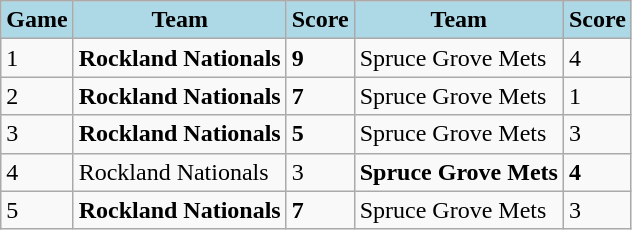<table class="wikitable">
<tr>
<th style="background:lightblue;">Game</th>
<th style="background:lightblue;">Team</th>
<th style="background:lightblue;">Score</th>
<th style="background:lightblue;">Team</th>
<th style="background:lightblue;">Score</th>
</tr>
<tr bgcolor=>
<td>1</td>
<td><strong>Rockland Nationals</strong></td>
<td><strong>9</strong></td>
<td>Spruce Grove Mets</td>
<td>4</td>
</tr>
<tr bgcolor=>
<td>2</td>
<td><strong>Rockland Nationals</strong></td>
<td><strong>7</strong></td>
<td>Spruce Grove Mets</td>
<td>1</td>
</tr>
<tr bgcolor=>
<td>3</td>
<td><strong>Rockland Nationals</strong></td>
<td><strong>5</strong></td>
<td>Spruce Grove Mets</td>
<td>3</td>
</tr>
<tr bgcolor=>
<td>4</td>
<td>Rockland Nationals</td>
<td>3</td>
<td><strong>Spruce Grove Mets</strong></td>
<td><strong>4</strong></td>
</tr>
<tr bgcolor=>
<td>5</td>
<td><strong>Rockland Nationals</strong></td>
<td><strong>7</strong></td>
<td>Spruce Grove Mets</td>
<td>3</td>
</tr>
</table>
